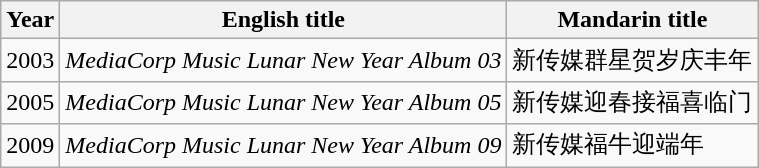<table class="wikitable sortable">
<tr>
<th>Year</th>
<th>English title</th>
<th>Mandarin title</th>
</tr>
<tr>
<td>2003</td>
<td><em>MediaCorp Music Lunar New Year Album 03</em></td>
<td>新传媒群星贺岁庆丰年</td>
</tr>
<tr>
<td>2005</td>
<td><em>MediaCorp Music Lunar New Year Album 05</em></td>
<td>新传媒迎春接福喜临门</td>
</tr>
<tr>
<td>2009</td>
<td><em>MediaCorp Music Lunar New Year Album 09</em></td>
<td>新传媒福牛迎端年</td>
</tr>
</table>
